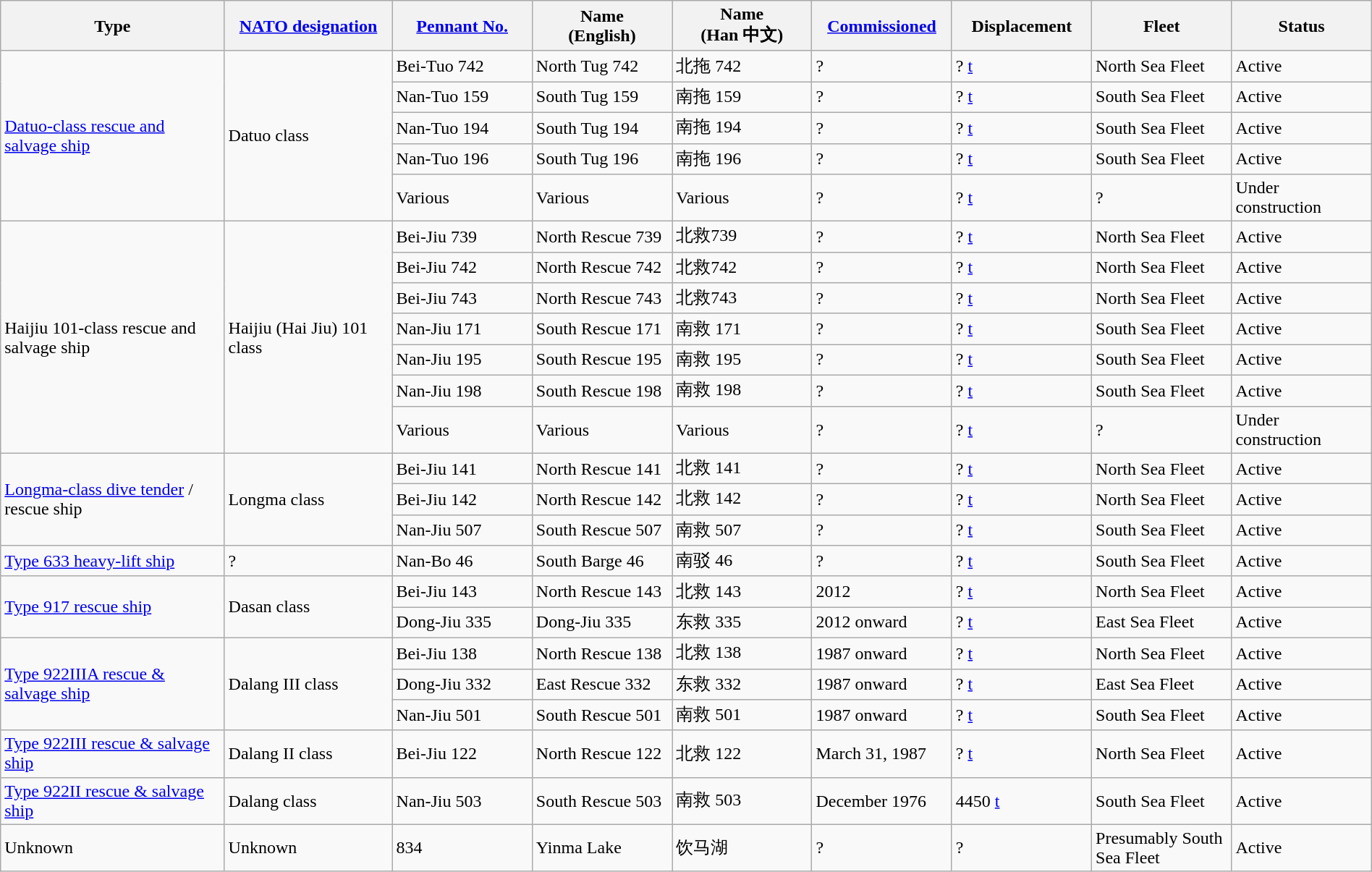<table class="wikitable sortable"  style="margin:auto; width:100%;">
<tr>
<th style="text-align:center; width:16%;">Type</th>
<th style="text-align:center; width:12%;"><a href='#'>NATO designation</a></th>
<th style="text-align:center; width:10%;"><a href='#'>Pennant No.</a></th>
<th style="text-align:center; width:10%;">Name<br>(English)</th>
<th style="text-align:center; width:10%;">Name<br>(Han 中文)</th>
<th style="text-align:center; width:10%;"><a href='#'>Commissioned</a></th>
<th style="text-align:center; width:10%;">Displacement</th>
<th style="text-align:center; width:10%;">Fleet</th>
<th style="text-align:center; width:10%;">Status</th>
</tr>
<tr>
<td rowspan="5"><a href='#'>Datuo-class rescue and salvage ship</a></td>
<td rowspan="5">Datuo class</td>
<td>Bei-Tuo 742</td>
<td>North Tug 742</td>
<td>北拖 742</td>
<td>?</td>
<td>? <a href='#'>t</a></td>
<td>North Sea Fleet</td>
<td><span>Active</span></td>
</tr>
<tr>
<td>Nan-Tuo 159</td>
<td>South Tug 159</td>
<td>南拖 159</td>
<td>?</td>
<td>? <a href='#'>t</a></td>
<td>South Sea Fleet</td>
<td><span>Active</span></td>
</tr>
<tr>
<td>Nan-Tuo 194</td>
<td>South Tug 194</td>
<td>南拖 194</td>
<td>?</td>
<td>? <a href='#'>t</a></td>
<td>South Sea Fleet</td>
<td><span>Active</span></td>
</tr>
<tr>
<td>Nan-Tuo 196</td>
<td>South Tug 196</td>
<td>南拖 196</td>
<td>?</td>
<td>? <a href='#'>t</a></td>
<td>South Sea Fleet</td>
<td><span>Active</span></td>
</tr>
<tr>
<td>Various</td>
<td>Various</td>
<td>Various</td>
<td>?</td>
<td>? <a href='#'>t</a></td>
<td>?</td>
<td><span>Under construction</span></td>
</tr>
<tr>
<td rowspan="7">Haijiu 101-class rescue and salvage ship</td>
<td rowspan="7">Haijiu (Hai Jiu) 101 class</td>
<td>Bei-Jiu 739</td>
<td>North Rescue 739</td>
<td>北救739</td>
<td>?</td>
<td>? <a href='#'>t</a></td>
<td>North Sea Fleet</td>
<td><span>Active</span></td>
</tr>
<tr>
<td>Bei-Jiu 742</td>
<td>North Rescue 742</td>
<td>北救742</td>
<td>?</td>
<td>? <a href='#'>t</a></td>
<td>North Sea Fleet</td>
<td><span>Active</span></td>
</tr>
<tr>
<td>Bei-Jiu 743</td>
<td>North Rescue 743</td>
<td>北救743</td>
<td>?</td>
<td>? <a href='#'>t</a></td>
<td>North Sea Fleet</td>
<td><span>Active</span></td>
</tr>
<tr>
<td>Nan-Jiu 171</td>
<td>South Rescue 171</td>
<td>南救 171</td>
<td>?</td>
<td>? <a href='#'>t</a></td>
<td>South Sea Fleet</td>
<td><span>Active</span></td>
</tr>
<tr>
<td>Nan-Jiu 195</td>
<td>South Rescue 195</td>
<td>南救 195</td>
<td>?</td>
<td>? <a href='#'>t</a></td>
<td>South Sea Fleet</td>
<td><span>Active</span></td>
</tr>
<tr>
<td>Nan-Jiu 198</td>
<td>South Rescue 198</td>
<td>南救 198</td>
<td>?</td>
<td>? <a href='#'>t</a></td>
<td>South Sea Fleet</td>
<td><span>Active</span></td>
</tr>
<tr>
<td>Various</td>
<td>Various</td>
<td>Various</td>
<td>?</td>
<td>? <a href='#'>t</a></td>
<td>?</td>
<td><span>Under construction</span></td>
</tr>
<tr>
<td rowspan="3"><a href='#'>Longma-class dive tender</a> / rescue ship</td>
<td rowspan="3">Longma class</td>
<td>Bei-Jiu 141</td>
<td>North Rescue 141</td>
<td>北救 141</td>
<td>?</td>
<td>? <a href='#'>t</a></td>
<td>North Sea Fleet</td>
<td><span>Active</span></td>
</tr>
<tr>
<td>Bei-Jiu 142</td>
<td>North Rescue 142</td>
<td>北救 142</td>
<td>?</td>
<td>? <a href='#'>t</a></td>
<td>North Sea Fleet</td>
<td><span>Active</span></td>
</tr>
<tr>
<td>Nan-Jiu 507</td>
<td>South Rescue 507</td>
<td>南救 507</td>
<td>?</td>
<td>? <a href='#'>t</a></td>
<td>South Sea Fleet</td>
<td><span>Active</span></td>
</tr>
<tr>
<td><a href='#'>Type 633 heavy-lift ship</a></td>
<td>?</td>
<td>Nan-Bo 46</td>
<td>South Barge 46</td>
<td>南驳 46</td>
<td>?</td>
<td>? <a href='#'>t</a></td>
<td>South Sea Fleet</td>
<td><span>Active</span></td>
</tr>
<tr>
<td rowspan="2"><a href='#'>Type 917 rescue ship</a></td>
<td rowspan="2">Dasan class</td>
<td>Bei-Jiu 143</td>
<td>North Rescue 143</td>
<td>北救 143</td>
<td>2012</td>
<td>? <a href='#'>t</a></td>
<td>North Sea Fleet</td>
<td><span>Active</span></td>
</tr>
<tr>
<td>Dong-Jiu 335</td>
<td>Dong-Jiu 335</td>
<td>东救 335</td>
<td>2012 onward</td>
<td>? <a href='#'>t</a></td>
<td>East Sea Fleet</td>
<td><span>Active</span></td>
</tr>
<tr>
<td rowspan="3"><a href='#'>Type 922IIIA rescue & salvage ship</a></td>
<td rowspan="3">Dalang III class</td>
<td>Bei-Jiu 138</td>
<td>North Rescue 138</td>
<td>北救 138</td>
<td>1987 onward</td>
<td>? <a href='#'>t</a></td>
<td>North Sea Fleet</td>
<td><span>Active</span></td>
</tr>
<tr>
<td>Dong-Jiu 332</td>
<td>East Rescue 332</td>
<td>东救 332</td>
<td>1987 onward</td>
<td>? <a href='#'>t</a></td>
<td>East Sea Fleet</td>
<td><span>Active</span></td>
</tr>
<tr>
<td>Nan-Jiu 501</td>
<td>South Rescue 501</td>
<td>南救 501</td>
<td>1987 onward</td>
<td>? <a href='#'>t</a></td>
<td>South Sea Fleet</td>
<td><span>Active</span></td>
</tr>
<tr>
<td><a href='#'>Type 922III rescue & salvage ship</a></td>
<td>Dalang II class</td>
<td>Bei-Jiu 122</td>
<td>North Rescue 122</td>
<td>北救 122</td>
<td>March 31, 1987</td>
<td>? <a href='#'>t</a></td>
<td>North Sea Fleet</td>
<td><span>Active</span></td>
</tr>
<tr>
<td><a href='#'>Type 922II rescue & salvage ship</a></td>
<td>Dalang class</td>
<td>Nan-Jiu 503</td>
<td>South Rescue 503</td>
<td>南救 503</td>
<td>December 1976</td>
<td>4450 <a href='#'>t</a></td>
<td>South Sea Fleet</td>
<td><span>Active</span></td>
</tr>
<tr>
<td>Unknown</td>
<td>Unknown</td>
<td>834</td>
<td>Yinma Lake</td>
<td>饮马湖</td>
<td>?</td>
<td>?</td>
<td>Presumably South Sea Fleet</td>
<td><span>Active</span></td>
</tr>
</table>
